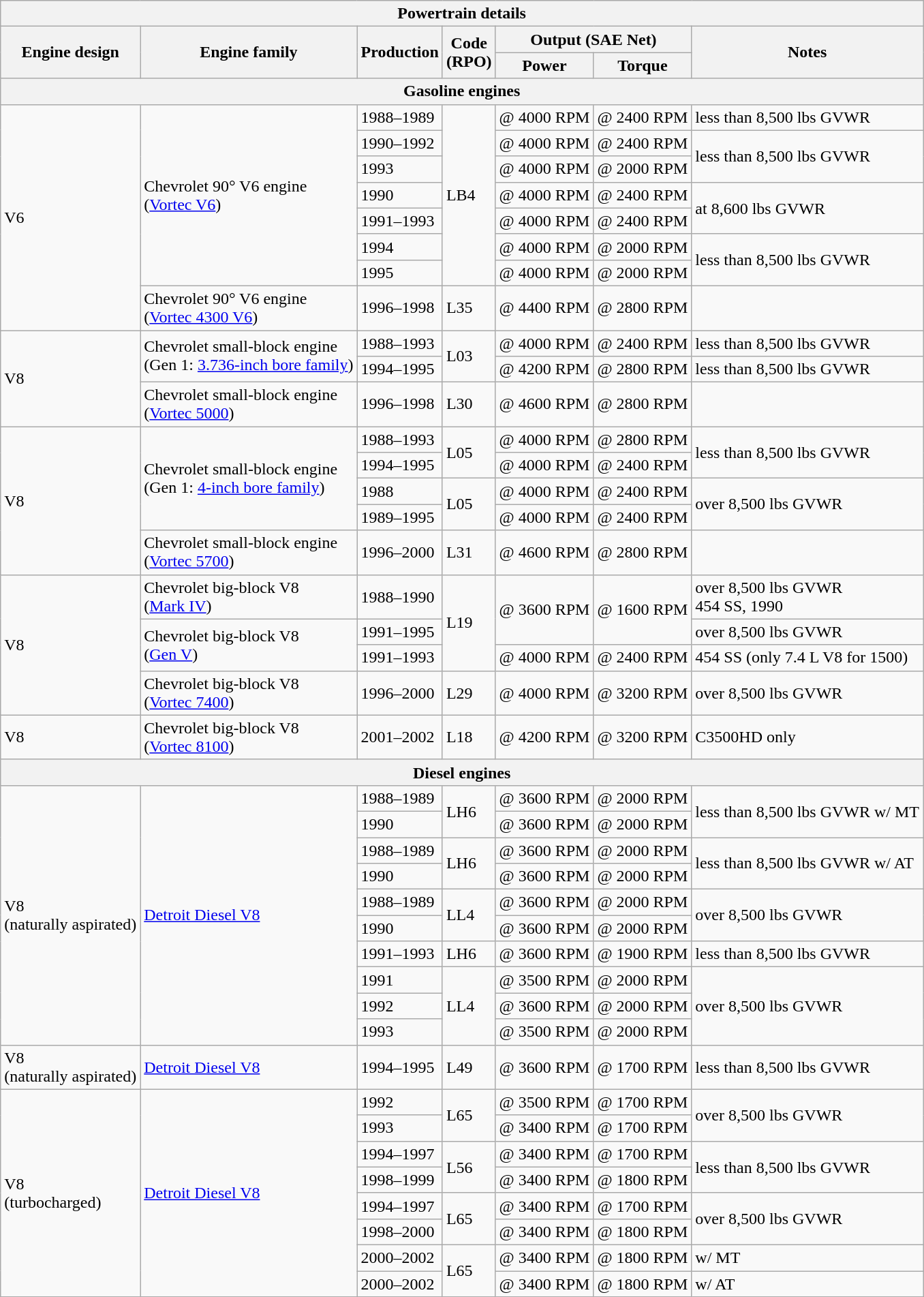<table class="wikitable">
<tr>
<th colspan="7">Powertrain details</th>
</tr>
<tr>
<th rowspan="2">Engine design</th>
<th rowspan="2">Engine family</th>
<th rowspan="2">Production</th>
<th rowspan="2">Code<br>(RPO)</th>
<th colspan="2">Output (SAE Net)</th>
<th rowspan="2">Notes</th>
</tr>
<tr>
<th>Power</th>
<th>Torque</th>
</tr>
<tr>
<th colspan="7">Gasoline engines</th>
</tr>
<tr>
<td rowspan="8"> V6</td>
<td rowspan="7">Chevrolet 90° V6 engine<br>(<a href='#'>Vortec V6</a>)</td>
<td>1988–1989</td>
<td rowspan="7">LB4</td>
<td> @ 4000 RPM</td>
<td> @ 2400 RPM</td>
<td>less than 8,500 lbs GVWR</td>
</tr>
<tr>
<td>1990–1992</td>
<td> @ 4000 RPM</td>
<td> @ 2400 RPM</td>
<td rowspan="2">less than 8,500 lbs GVWR</td>
</tr>
<tr>
<td>1993</td>
<td> @ 4000 RPM</td>
<td> @ 2000 RPM</td>
</tr>
<tr>
<td>1990</td>
<td> @ 4000 RPM</td>
<td> @ 2400 RPM</td>
<td rowspan="2">at 8,600 lbs GVWR</td>
</tr>
<tr>
<td>1991–1993</td>
<td> @ 4000 RPM</td>
<td> @ 2400 RPM</td>
</tr>
<tr>
<td>1994</td>
<td> @ 4000 RPM</td>
<td> @ 2000 RPM</td>
<td rowspan="2">less than 8,500 lbs GVWR</td>
</tr>
<tr>
<td>1995</td>
<td> @ 4000 RPM</td>
<td> @ 2000 RPM</td>
</tr>
<tr>
<td>Chevrolet 90° V6 engine<br>(<a href='#'>Vortec 4300 V6</a>)</td>
<td>1996–1998</td>
<td>L35</td>
<td> @ 4400 RPM</td>
<td> @ 2800 RPM</td>
<td></td>
</tr>
<tr>
<td rowspan="3"> V8</td>
<td rowspan="2">Chevrolet small-block engine<br>(Gen 1: <a href='#'>3.736-inch bore family</a>)</td>
<td>1988–1993</td>
<td rowspan="2">L03</td>
<td> @ 4000 RPM</td>
<td> @ 2400 RPM</td>
<td>less than 8,500 lbs GVWR</td>
</tr>
<tr>
<td>1994–1995</td>
<td> @ 4200 RPM</td>
<td> @ 2800 RPM</td>
<td>less than 8,500 lbs GVWR</td>
</tr>
<tr>
<td>Chevrolet small-block engine<br>(<a href='#'>Vortec 5000</a>)</td>
<td>1996–1998</td>
<td>L30</td>
<td> @ 4600 RPM</td>
<td> @ 2800 RPM</td>
<td></td>
</tr>
<tr>
<td rowspan="5"> V8</td>
<td rowspan="4">Chevrolet small-block engine<br>(Gen 1: <a href='#'>4-inch bore family</a>)</td>
<td>1988–1993</td>
<td rowspan="2">L05</td>
<td> @ 4000 RPM</td>
<td> @ 2800 RPM</td>
<td rowspan="2">less than 8,500 lbs GVWR</td>
</tr>
<tr>
<td>1994–1995</td>
<td> @ 4000 RPM</td>
<td> @ 2400 RPM</td>
</tr>
<tr>
<td>1988</td>
<td rowspan="2">L05</td>
<td> @ 4000 RPM</td>
<td> @ 2400 RPM</td>
<td rowspan="2">over 8,500 lbs GVWR</td>
</tr>
<tr>
<td>1989–1995</td>
<td> @ 4000 RPM</td>
<td> @ 2400 RPM</td>
</tr>
<tr>
<td>Chevrolet small-block engine<br>(<a href='#'>Vortec 5700</a>)</td>
<td>1996–2000</td>
<td>L31</td>
<td> @ 4600 RPM</td>
<td> @ 2800 RPM</td>
<td></td>
</tr>
<tr>
<td rowspan="4"> V8</td>
<td>Chevrolet big-block V8<br>(<a href='#'>Mark IV</a>)</td>
<td>1988–1990</td>
<td rowspan="3">L19</td>
<td rowspan="2"> @ 3600 RPM</td>
<td rowspan="2"> @ 1600 RPM</td>
<td>over 8,500 lbs GVWR<br>454 SS, 1990</td>
</tr>
<tr>
<td rowspan="2">Chevrolet big-block V8<br>(<a href='#'>Gen V</a>)</td>
<td>1991–1995</td>
<td>over 8,500 lbs GVWR</td>
</tr>
<tr>
<td>1991–1993</td>
<td> @ 4000 RPM</td>
<td> @ 2400 RPM</td>
<td>454 SS (only 7.4 L V8 for 1500)</td>
</tr>
<tr>
<td>Chevrolet big-block V8<br>(<a href='#'>Vortec 7400</a>)</td>
<td>1996–2000</td>
<td>L29</td>
<td> @ 4000 RPM</td>
<td> @ 3200 RPM</td>
<td>over 8,500 lbs GVWR</td>
</tr>
<tr>
<td> V8</td>
<td>Chevrolet big-block V8<br>(<a href='#'>Vortec 8100</a>)</td>
<td>2001–2002</td>
<td>L18</td>
<td> @ 4200 RPM</td>
<td> @ 3200 RPM</td>
<td>C3500HD only</td>
</tr>
<tr>
<th colspan="7">Diesel engines</th>
</tr>
<tr>
<td rowspan="10"> V8<br>(naturally aspirated)<br></td>
<td rowspan="10"><a href='#'>Detroit Diesel V8</a></td>
<td>1988–1989</td>
<td rowspan="2">LH6</td>
<td> @ 3600 RPM</td>
<td> @ 2000 RPM</td>
<td rowspan="2">less than 8,500 lbs GVWR w/ MT</td>
</tr>
<tr>
<td>1990</td>
<td> @ 3600 RPM</td>
<td> @ 2000 RPM</td>
</tr>
<tr>
<td>1988–1989</td>
<td rowspan="2">LH6</td>
<td> @ 3600 RPM</td>
<td> @ 2000 RPM</td>
<td rowspan="2">less than 8,500 lbs GVWR w/ AT</td>
</tr>
<tr>
<td>1990</td>
<td> @ 3600 RPM</td>
<td> @ 2000 RPM</td>
</tr>
<tr>
<td>1988–1989</td>
<td rowspan="2">LL4</td>
<td> @ 3600 RPM</td>
<td> @ 2000 RPM</td>
<td rowspan="2">over 8,500 lbs GVWR</td>
</tr>
<tr>
<td>1990</td>
<td> @ 3600 RPM</td>
<td> @ 2000 RPM</td>
</tr>
<tr>
<td>1991–1993</td>
<td>LH6</td>
<td> @ 3600 RPM</td>
<td> @ 1900 RPM</td>
<td>less than 8,500 lbs GVWR</td>
</tr>
<tr>
<td>1991</td>
<td rowspan="3">LL4</td>
<td> @ 3500 RPM</td>
<td> @ 2000 RPM</td>
<td rowspan="3">over 8,500 lbs GVWR</td>
</tr>
<tr>
<td>1992</td>
<td> @ 3600 RPM</td>
<td> @ 2000 RPM</td>
</tr>
<tr>
<td>1993</td>
<td> @ 3500 RPM</td>
<td> @ 2000 RPM</td>
</tr>
<tr>
<td> V8<br>(naturally aspirated)</td>
<td><a href='#'>Detroit Diesel V8</a></td>
<td>1994–1995</td>
<td>L49</td>
<td> @ 3600 RPM</td>
<td> @ 1700 RPM</td>
<td>less than 8,500 lbs GVWR</td>
</tr>
<tr>
<td rowspan="8"> V8<br>(turbocharged)<br></td>
<td rowspan="8"><a href='#'>Detroit Diesel V8</a></td>
<td>1992</td>
<td rowspan="2">L65</td>
<td> @ 3500 RPM</td>
<td> @ 1700 RPM</td>
<td rowspan="2">over 8,500 lbs GVWR</td>
</tr>
<tr>
<td>1993</td>
<td> @ 3400 RPM</td>
<td> @ 1700 RPM</td>
</tr>
<tr>
<td>1994–1997</td>
<td rowspan="2">L56</td>
<td> @ 3400 RPM</td>
<td> @ 1700 RPM</td>
<td rowspan="2">less than 8,500 lbs GVWR</td>
</tr>
<tr>
<td>1998–1999</td>
<td> @ 3400 RPM</td>
<td> @ 1800 RPM</td>
</tr>
<tr>
<td>1994–1997</td>
<td rowspan="2">L65</td>
<td> @ 3400 RPM</td>
<td> @ 1700 RPM</td>
<td rowspan="2">over 8,500 lbs GVWR</td>
</tr>
<tr>
<td>1998–2000</td>
<td> @ 3400 RPM</td>
<td> @ 1800 RPM</td>
</tr>
<tr>
<td>2000–2002</td>
<td rowspan="2">L65</td>
<td> @ 3400 RPM</td>
<td> @ 1800 RPM</td>
<td>w/ MT</td>
</tr>
<tr>
<td>2000–2002</td>
<td> @ 3400 RPM</td>
<td> @ 1800 RPM</td>
<td>w/ AT</td>
</tr>
</table>
